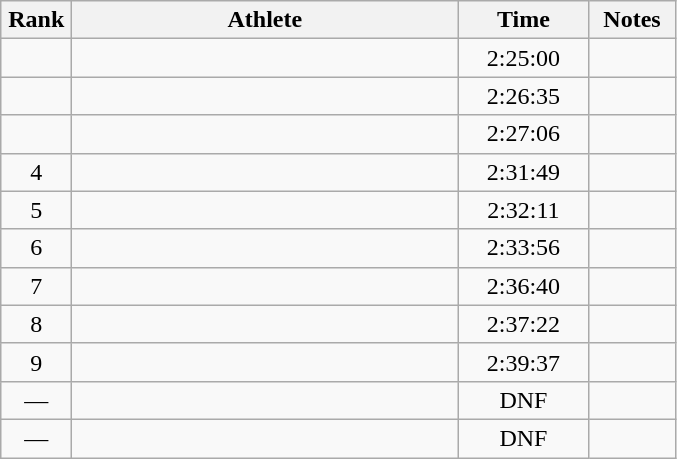<table class="wikitable" style="text-align:center">
<tr>
<th width=40>Rank</th>
<th width=250>Athlete</th>
<th width=80>Time</th>
<th width=50>Notes</th>
</tr>
<tr>
<td></td>
<td align=left></td>
<td>2:25:00</td>
<td></td>
</tr>
<tr>
<td></td>
<td align=left></td>
<td>2:26:35</td>
<td></td>
</tr>
<tr>
<td></td>
<td align=left></td>
<td>2:27:06</td>
<td></td>
</tr>
<tr>
<td>4</td>
<td align=left></td>
<td>2:31:49</td>
<td></td>
</tr>
<tr>
<td>5</td>
<td align=left></td>
<td>2:32:11</td>
<td></td>
</tr>
<tr>
<td>6</td>
<td align=left></td>
<td>2:33:56</td>
<td></td>
</tr>
<tr>
<td>7</td>
<td align=left></td>
<td>2:36:40</td>
<td></td>
</tr>
<tr>
<td>8</td>
<td align=left></td>
<td>2:37:22</td>
<td></td>
</tr>
<tr>
<td>9</td>
<td align=left></td>
<td>2:39:37</td>
<td></td>
</tr>
<tr>
<td>—</td>
<td align=left></td>
<td>DNF</td>
<td></td>
</tr>
<tr>
<td>—</td>
<td align=left></td>
<td>DNF</td>
<td></td>
</tr>
</table>
